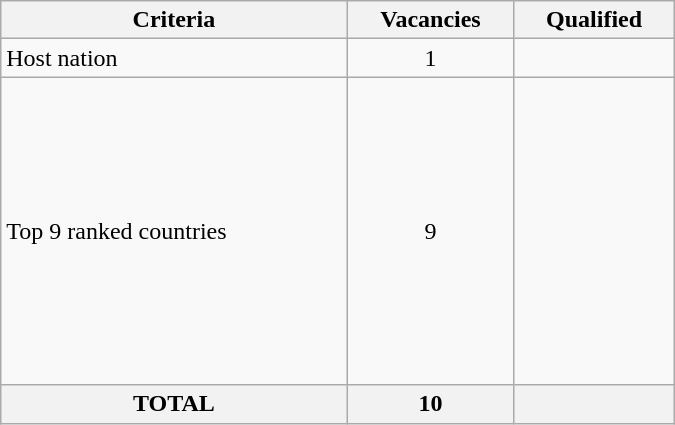<table class = "wikitable" width=450>
<tr>
<th>Criteria</th>
<th>Vacancies</th>
<th>Qualified</th>
</tr>
<tr>
<td>Host nation</td>
<td align="center">1</td>
<td></td>
</tr>
<tr>
<td>Top 9 ranked countries</td>
<td align="center">9</td>
<td><s></s><br><br><br><br><br><br><br><s><br></s><br><br><br></td>
</tr>
<tr>
<th>TOTAL</th>
<th>10</th>
<th></th>
</tr>
</table>
